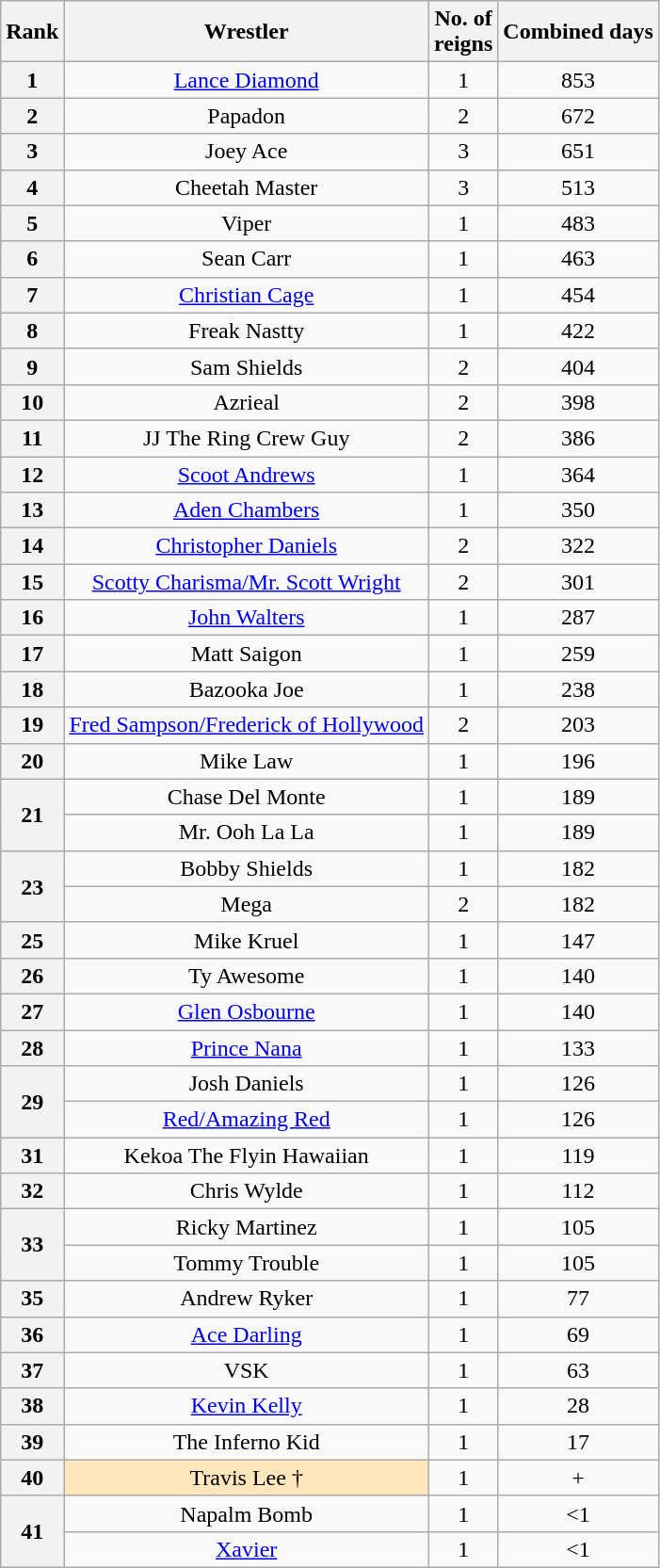<table class="wikitable sortable" style="text-align: center">
<tr>
<th>Rank</th>
<th>Wrestler</th>
<th>No. of<br>reigns</th>
<th>Combined days</th>
</tr>
<tr>
<th>1</th>
<td><a href='#'>Lance Diamond</a></td>
<td>1</td>
<td>853</td>
</tr>
<tr>
<th>2</th>
<td>Papadon</td>
<td>2</td>
<td>672</td>
</tr>
<tr>
<th>3</th>
<td>Joey Ace</td>
<td>3</td>
<td>651</td>
</tr>
<tr>
<th>4</th>
<td>Cheetah Master</td>
<td>3</td>
<td>513</td>
</tr>
<tr>
<th>5</th>
<td>Viper</td>
<td>1</td>
<td>483</td>
</tr>
<tr>
<th>6</th>
<td>Sean Carr</td>
<td>1</td>
<td>463</td>
</tr>
<tr>
<th>7</th>
<td><a href='#'>Christian Cage</a></td>
<td>1</td>
<td>454</td>
</tr>
<tr>
<th>8</th>
<td>Freak Nastty</td>
<td>1</td>
<td>422</td>
</tr>
<tr>
<th>9</th>
<td>Sam Shields</td>
<td>2</td>
<td>404</td>
</tr>
<tr>
<th>10</th>
<td>Azrieal</td>
<td>2</td>
<td>398</td>
</tr>
<tr>
<th>11</th>
<td>JJ The Ring Crew Guy</td>
<td>2</td>
<td>386</td>
</tr>
<tr>
<th>12</th>
<td><a href='#'>Scoot Andrews</a></td>
<td>1</td>
<td>364</td>
</tr>
<tr>
<th>13</th>
<td><a href='#'>Aden Chambers</a></td>
<td>1</td>
<td>350</td>
</tr>
<tr>
<th>14</th>
<td><a href='#'>Christopher Daniels</a></td>
<td>2</td>
<td>322</td>
</tr>
<tr>
<th>15</th>
<td><a href='#'>Scotty Charisma/Mr. Scott Wright</a></td>
<td>2</td>
<td>301</td>
</tr>
<tr>
<th>16</th>
<td><a href='#'>John Walters</a></td>
<td>1</td>
<td>287</td>
</tr>
<tr>
<th>17</th>
<td>Matt Saigon</td>
<td>1</td>
<td>259</td>
</tr>
<tr>
<th>18</th>
<td>Bazooka Joe</td>
<td>1</td>
<td>238</td>
</tr>
<tr>
<th>19</th>
<td><a href='#'>Fred Sampson/Frederick of Hollywood</a></td>
<td>2</td>
<td>203</td>
</tr>
<tr>
<th>20</th>
<td>Mike Law</td>
<td>1</td>
<td>196</td>
</tr>
<tr>
<th rowspan=2>21</th>
<td>Chase Del Monte</td>
<td>1</td>
<td>189</td>
</tr>
<tr>
<td>Mr. Ooh La La</td>
<td>1</td>
<td>189</td>
</tr>
<tr>
<th rowspan=2>23</th>
<td>Bobby Shields</td>
<td>1</td>
<td>182</td>
</tr>
<tr>
<td>Mega</td>
<td>2</td>
<td>182</td>
</tr>
<tr>
<th>25</th>
<td>Mike Kruel</td>
<td>1</td>
<td>147</td>
</tr>
<tr>
<th>26</th>
<td>Ty Awesome</td>
<td>1</td>
<td>140</td>
</tr>
<tr>
<th>27</th>
<td><a href='#'>Glen Osbourne</a></td>
<td>1</td>
<td>140</td>
</tr>
<tr>
<th>28</th>
<td><a href='#'>Prince Nana</a></td>
<td>1</td>
<td>133</td>
</tr>
<tr>
<th rowspan=2>29</th>
<td>Josh Daniels</td>
<td>1</td>
<td>126</td>
</tr>
<tr>
<td><a href='#'>Red/Amazing Red</a></td>
<td>1</td>
<td>126</td>
</tr>
<tr>
<th>31</th>
<td>Kekoa The Flyin Hawaiian</td>
<td>1</td>
<td>119</td>
</tr>
<tr>
<th>32</th>
<td>Chris Wylde</td>
<td>1</td>
<td>112</td>
</tr>
<tr>
<th rowspan=2>33</th>
<td>Ricky Martinez</td>
<td>1</td>
<td>105</td>
</tr>
<tr>
<td>Tommy Trouble</td>
<td>1</td>
<td>105</td>
</tr>
<tr>
<th>35</th>
<td>Andrew Ryker</td>
<td>1</td>
<td>77</td>
</tr>
<tr>
<th>36</th>
<td><a href='#'>Ace Darling</a></td>
<td>1</td>
<td>69</td>
</tr>
<tr>
<th>37</th>
<td>VSK</td>
<td>1</td>
<td>63</td>
</tr>
<tr>
<th>38</th>
<td><a href='#'>Kevin Kelly</a></td>
<td>1</td>
<td>28</td>
</tr>
<tr>
<th>39</th>
<td>The Inferno Kid</td>
<td>1</td>
<td>17</td>
</tr>
<tr>
<th>40</th>
<td style="background-color: #ffe6bd">Travis Lee †</td>
<td>1</td>
<td>+</td>
</tr>
<tr>
<th rowspan=2>41</th>
<td>Napalm Bomb</td>
<td>1</td>
<td><1</td>
</tr>
<tr>
<td><a href='#'>Xavier</a></td>
<td>1</td>
<td><1</td>
</tr>
</table>
